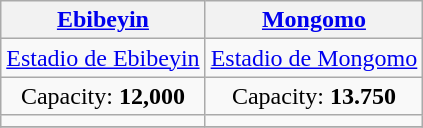<table class="wikitable" style="text-align:center">
<tr>
<th><a href='#'>Ebibeyin</a></th>
<th><a href='#'>Mongomo</a></th>
</tr>
<tr>
<td><a href='#'>Estadio de Ebibeyin</a></td>
<td><a href='#'>Estadio de Mongomo</a></td>
</tr>
<tr>
<td>Capacity: <strong>12,000</strong></td>
<td>Capacity: <strong>13.750</strong></td>
</tr>
<tr>
<td></td>
<td></td>
</tr>
<tr>
</tr>
</table>
